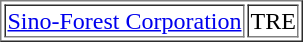<table border="1">
<tr>
<td><a href='#'>Sino-Forest Corporation</a></td>
<td>TRE</td>
</tr>
</table>
